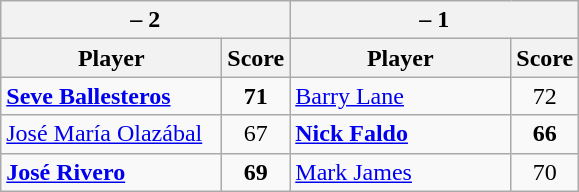<table class=wikitable>
<tr>
<th colspan=2> – 2</th>
<th colspan=2> – 1</th>
</tr>
<tr>
<th width=140>Player</th>
<th>Score</th>
<th width=140>Player</th>
<th>Score</th>
</tr>
<tr>
<td><strong><a href='#'>Seve Ballesteros</a></strong></td>
<td align=center><strong>71</strong></td>
<td><a href='#'>Barry Lane</a></td>
<td align=center>72</td>
</tr>
<tr>
<td><a href='#'>José María Olazábal</a></td>
<td align=center>67</td>
<td><strong><a href='#'>Nick Faldo</a></strong></td>
<td align=center><strong>66</strong></td>
</tr>
<tr>
<td><strong><a href='#'>José Rivero</a></strong></td>
<td align=center><strong>69</strong></td>
<td><a href='#'>Mark James</a></td>
<td align=center>70</td>
</tr>
</table>
